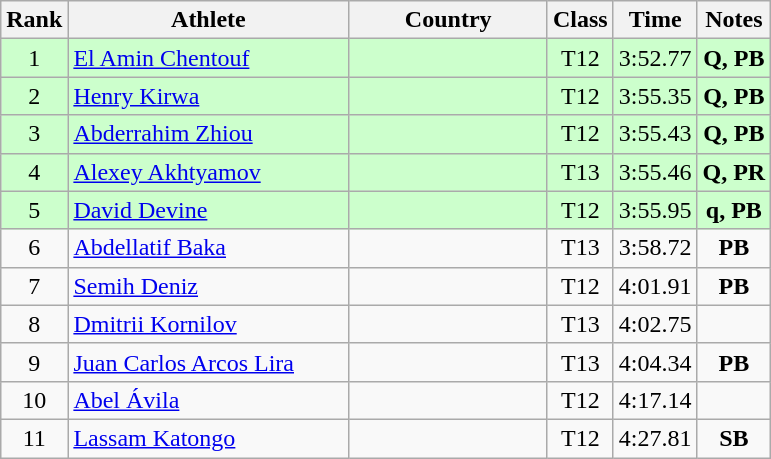<table class="wikitable sortable" style="text-align:center">
<tr>
<th>Rank</th>
<th style="width:180px">Athlete</th>
<th style="width:125px">Country</th>
<th>Class</th>
<th>Time</th>
<th>Notes</th>
</tr>
<tr style="background:#cfc;">
<td>1</td>
<td style="text-align:left;"><a href='#'>El Amin Chentouf</a></td>
<td style="text-align:left;"></td>
<td>T12</td>
<td>3:52.77</td>
<td><strong>Q, PB</strong></td>
</tr>
<tr style="background:#cfc;">
<td>2</td>
<td style="text-align:left;"><a href='#'>Henry Kirwa</a></td>
<td style="text-align:left;"></td>
<td>T12</td>
<td>3:55.35</td>
<td><strong>Q, PB</strong></td>
</tr>
<tr style="background:#cfc;">
<td>3</td>
<td style="text-align:left;"><a href='#'>Abderrahim Zhiou</a></td>
<td style="text-align:left;"></td>
<td>T12</td>
<td>3:55.43</td>
<td><strong>Q, PB</strong></td>
</tr>
<tr style="background:#cfc;">
<td>4</td>
<td style="text-align:left;"><a href='#'>Alexey Akhtyamov</a></td>
<td style="text-align:left;"></td>
<td>T13</td>
<td>3:55.46</td>
<td><strong>Q, PR</strong></td>
</tr>
<tr style="background:#cfc;">
<td>5</td>
<td style="text-align:left;"><a href='#'>David Devine</a></td>
<td style="text-align:left;"></td>
<td>T12</td>
<td>3:55.95</td>
<td><strong>q, PB</strong></td>
</tr>
<tr>
<td>6</td>
<td style="text-align:left;"><a href='#'>Abdellatif Baka</a></td>
<td style="text-align:left;"></td>
<td>T13</td>
<td>3:58.72</td>
<td><strong>PB</strong></td>
</tr>
<tr>
<td>7</td>
<td style="text-align:left;"><a href='#'>Semih Deniz</a></td>
<td style="text-align:left;"></td>
<td>T12</td>
<td>4:01.91</td>
<td><strong>PB</strong></td>
</tr>
<tr>
<td>8</td>
<td style="text-align:left;"><a href='#'>Dmitrii Kornilov</a></td>
<td style="text-align:left;"></td>
<td>T13</td>
<td>4:02.75</td>
<td></td>
</tr>
<tr>
<td>9</td>
<td style="text-align:left;"><a href='#'>Juan Carlos Arcos Lira</a></td>
<td style="text-align:left;"></td>
<td>T13</td>
<td>4:04.34</td>
<td><strong>PB</strong></td>
</tr>
<tr>
<td>10</td>
<td style="text-align:left;"><a href='#'>Abel Ávila</a></td>
<td style="text-align:left;"></td>
<td>T12</td>
<td>4:17.14</td>
<td></td>
</tr>
<tr>
<td>11</td>
<td style="text-align:left;"><a href='#'>Lassam Katongo</a></td>
<td style="text-align:left;"></td>
<td>T12</td>
<td>4:27.81</td>
<td><strong>SB</strong></td>
</tr>
</table>
